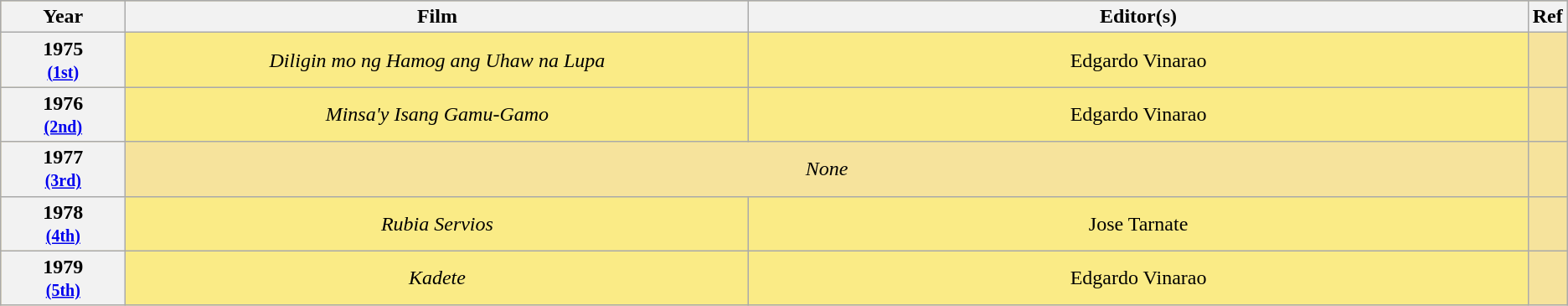<table class="wikitable" rowspan=2 style="text-align: center; background: #f6e39c">
<tr style="background:#bebebe;">
<th scope="col" style="width:8%;">Year</th>
<th scope="col" style="width:40%;">Film</th>
<th scope="col" style="width:50%;">Editor(s)</th>
<th scope="col" style="width:2%;">Ref</th>
</tr>
<tr>
<th scope="row" style="text-align:center">1975 <br><small><a href='#'>(1st)</a> </small></th>
<td style="background:#FAEB86"><em>Diligin mo ng Hamog ang Uhaw na Lupa</em></td>
<td style="background:#FAEB86">Edgardo Vinarao</td>
<td></td>
</tr>
<tr>
<th scope="row" style="text-align:center">1976 <br><small><a href='#'>(2nd)</a> </small></th>
<td style="background:#FAEB86"><em>Minsa'y Isang Gamu-Gamo</em></td>
<td style="background:#FAEB86">Edgardo Vinarao</td>
<td></td>
</tr>
<tr>
<th scope="row" style="text-align:center">1977 <br><small><a href='#'>(3rd)</a> </small></th>
<td colspan=2><em>None</em></td>
<td></td>
</tr>
<tr>
<th scope="row" style="text-align:center">1978 <br><small><a href='#'>(4th)</a> </small></th>
<td style="background:#FAEB86"><em>Rubia Servios</em></td>
<td style="background:#FAEB86">Jose Tarnate</td>
<td></td>
</tr>
<tr>
<th scope="row" style="text-align:center">1979 <br><small><a href='#'>(5th)</a> </small></th>
<td style="background:#FAEB86"><em>Kadete</em></td>
<td style="background:#FAEB86">Edgardo Vinarao</td>
<td></td>
</tr>
</table>
